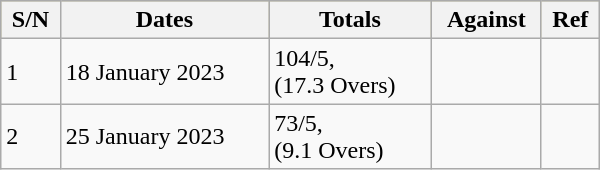<table class="wikitable"  style="width: 400px;">
<tr bgcolor=#bdb76b>
<th>S/N</th>
<th>Dates</th>
<th>Totals</th>
<th>Against</th>
<th>Ref</th>
</tr>
<tr>
<td>1</td>
<td>18 January 2023</td>
<td>104/5,<br>(17.3 Overs)</td>
<td></td>
<td></td>
</tr>
<tr>
<td>2</td>
<td>25 January 2023</td>
<td>73/5,<br>(9.1 Overs)</td>
<td></td>
<td></td>
</tr>
</table>
